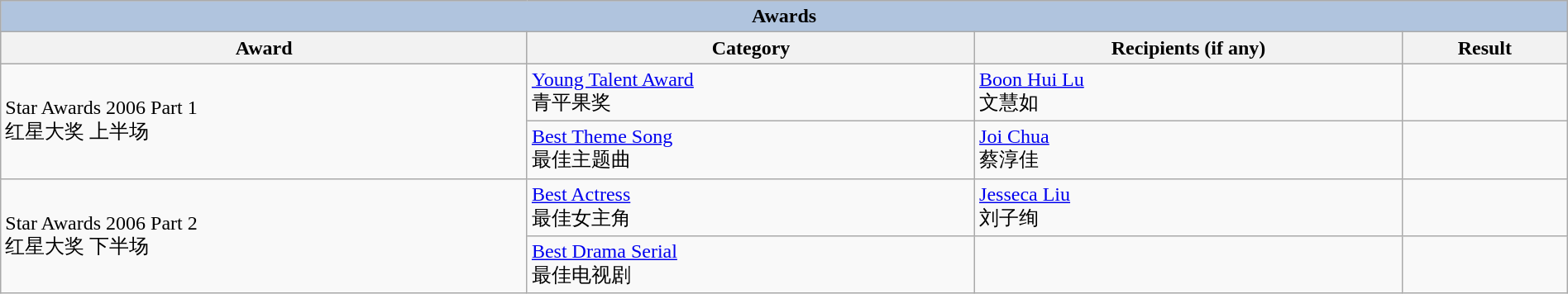<table class="wikitable sortable" style="width:100%;">
<tr style="background:#ccc; text-align:center;">
<th colspan="4" style="background: LightSteelBlue;">Awards</th>
</tr>
<tr style="background:#ccc; text-align:center;">
<th>Award</th>
<th>Category</th>
<th>Recipients (if any)</th>
<th>Result</th>
</tr>
<tr>
<td rowspan ="2">Star Awards 2006 Part 1<br> 红星大奖 上半场</td>
<td><a href='#'>Young Talent Award</a> <br> 青平果奖</td>
<td><a href='#'>Boon Hui Lu</a> <br> 文慧如</td>
<td></td>
</tr>
<tr>
<td><a href='#'>Best Theme Song</a> <br> 最佳主题曲</td>
<td><a href='#'>Joi Chua</a> <br> 蔡淳佳</td>
<td></td>
</tr>
<tr>
<td rowspan ="2">Star Awards 2006 Part 2<br> 红星大奖 下半场</td>
<td><a href='#'>Best Actress</a> <br>  最佳女主角</td>
<td><a href='#'>Jesseca Liu</a> <br> 刘子绚</td>
<td></td>
</tr>
<tr>
<td><a href='#'>Best Drama Serial</a> <br> 最佳电视剧</td>
<td></td>
<td></td>
</tr>
</table>
